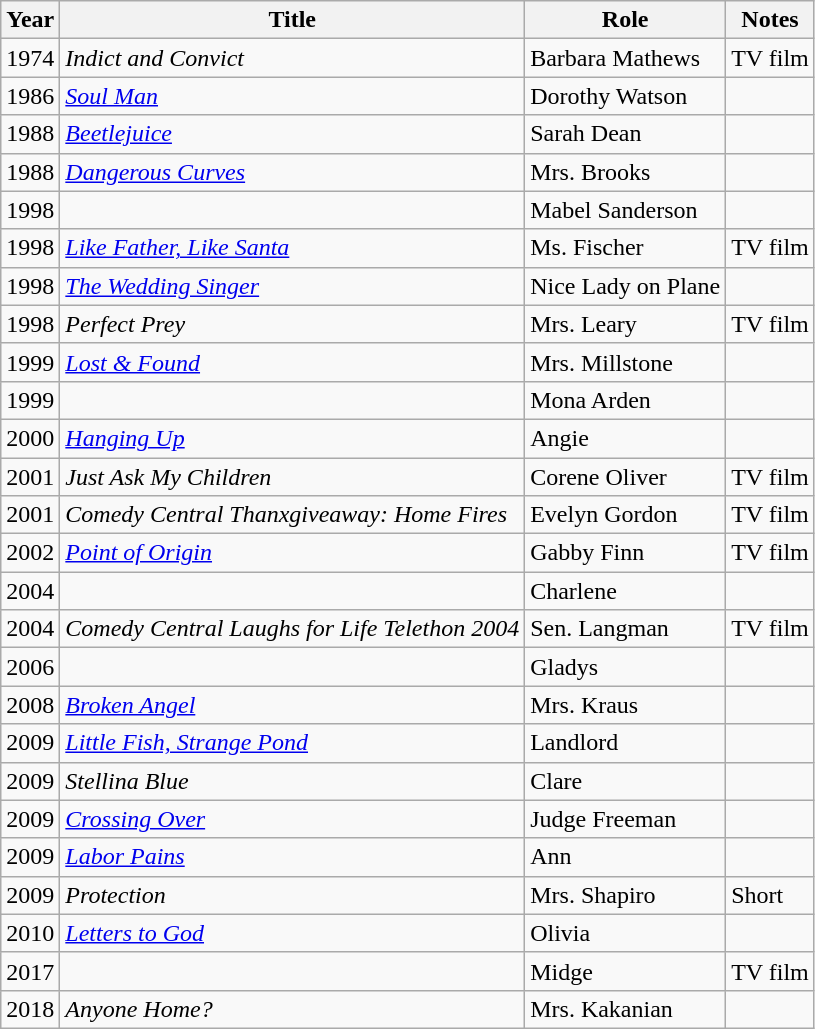<table class="wikitable sortable">
<tr>
<th>Year</th>
<th>Title</th>
<th>Role</th>
<th class="unsortable">Notes</th>
</tr>
<tr>
<td>1974</td>
<td><em>Indict and Convict</em></td>
<td>Barbara Mathews</td>
<td>TV film</td>
</tr>
<tr>
<td>1986</td>
<td><em><a href='#'>Soul Man</a></em></td>
<td>Dorothy Watson</td>
<td></td>
</tr>
<tr>
<td>1988</td>
<td><em><a href='#'>Beetlejuice</a></em></td>
<td>Sarah Dean</td>
<td></td>
</tr>
<tr>
<td>1988</td>
<td><em><a href='#'>Dangerous Curves</a></em></td>
<td>Mrs. Brooks</td>
<td></td>
</tr>
<tr>
<td>1998</td>
<td><em></em></td>
<td>Mabel Sanderson</td>
<td></td>
</tr>
<tr>
<td>1998</td>
<td><em><a href='#'>Like Father, Like Santa</a></em></td>
<td>Ms. Fischer</td>
<td>TV film</td>
</tr>
<tr>
<td>1998</td>
<td><em><a href='#'>The Wedding Singer</a></em></td>
<td>Nice Lady on Plane</td>
<td></td>
</tr>
<tr>
<td>1998</td>
<td><em>Perfect Prey</em></td>
<td>Mrs. Leary</td>
<td>TV film</td>
</tr>
<tr>
<td>1999</td>
<td><em><a href='#'>Lost & Found</a></em></td>
<td>Mrs. Millstone</td>
<td></td>
</tr>
<tr>
<td>1999</td>
<td><em></em></td>
<td>Mona Arden</td>
<td></td>
</tr>
<tr>
<td>2000</td>
<td><em><a href='#'>Hanging Up</a></em></td>
<td>Angie</td>
<td></td>
</tr>
<tr>
<td>2001</td>
<td><em>Just Ask My Children</em></td>
<td>Corene Oliver</td>
<td>TV film</td>
</tr>
<tr>
<td>2001</td>
<td><em>Comedy Central Thanxgiveaway: Home Fires</em></td>
<td>Evelyn Gordon</td>
<td>TV film</td>
</tr>
<tr>
<td>2002</td>
<td><em><a href='#'>Point of Origin</a></em></td>
<td>Gabby Finn</td>
<td>TV film</td>
</tr>
<tr>
<td>2004</td>
<td><em></em></td>
<td>Charlene</td>
<td></td>
</tr>
<tr>
<td>2004</td>
<td><em>Comedy Central Laughs for Life Telethon 2004</em></td>
<td>Sen. Langman</td>
<td>TV film</td>
</tr>
<tr>
<td>2006</td>
<td><em></em></td>
<td>Gladys</td>
<td></td>
</tr>
<tr>
<td>2008</td>
<td><em><a href='#'>Broken Angel</a></em></td>
<td>Mrs. Kraus</td>
<td></td>
</tr>
<tr>
<td>2009</td>
<td><em><a href='#'>Little Fish, Strange Pond</a></em></td>
<td>Landlord</td>
<td></td>
</tr>
<tr>
<td>2009</td>
<td><em>Stellina Blue</em></td>
<td>Clare</td>
<td></td>
</tr>
<tr>
<td>2009</td>
<td><em><a href='#'>Crossing Over</a></em></td>
<td>Judge Freeman</td>
<td></td>
</tr>
<tr>
<td>2009</td>
<td><em><a href='#'>Labor Pains</a></em></td>
<td>Ann</td>
<td></td>
</tr>
<tr>
<td>2009</td>
<td><em>Protection</em></td>
<td>Mrs. Shapiro</td>
<td>Short</td>
</tr>
<tr>
<td>2010</td>
<td><em><a href='#'>Letters to God</a></em></td>
<td>Olivia</td>
<td></td>
</tr>
<tr>
<td>2017</td>
<td><em></em></td>
<td>Midge</td>
<td>TV film</td>
</tr>
<tr>
<td>2018</td>
<td><em>Anyone Home?</em></td>
<td>Mrs. Kakanian</td>
<td></td>
</tr>
</table>
